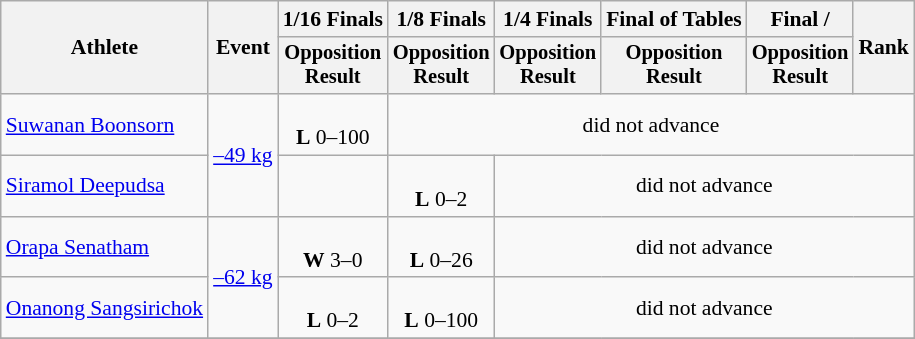<table class=wikitable style="text-align:center; font-size:90%">
<tr>
<th rowspan="2">Athlete</th>
<th rowspan="2">Event</th>
<th>1/16 Finals</th>
<th>1/8 Finals</th>
<th>1/4 Finals</th>
<th>Final of Tables</th>
<th>Final / </th>
<th rowspan=2>Rank</th>
</tr>
<tr style="font-size:95%">
<th>Opposition<br>Result</th>
<th>Opposition<br>Result</th>
<th>Opposition<br>Result</th>
<th>Opposition<br>Result</th>
<th>Opposition<br>Result</th>
</tr>
<tr>
<td align=left><a href='#'>Suwanan Boonsorn</a></td>
<td rowspan=2><a href='#'>–49 kg</a></td>
<td align="center"> <br> <strong>L</strong> 0–100</td>
<td colspan=5>did not advance</td>
</tr>
<tr>
<td align=left><a href='#'>Siramol Deepudsa</a></td>
<td></td>
<td align="center"> <br> <strong>L</strong> 0–2</td>
<td colspan=5>did not advance</td>
</tr>
<tr>
<td align=left><a href='#'>Orapa Senatham</a></td>
<td rowspan=2><a href='#'>–62 kg</a></td>
<td align="center"> <br> <strong>W</strong> 3–0</td>
<td align="center"> <br> <strong>L</strong> 0–26</td>
<td colspan=5>did not advance</td>
</tr>
<tr>
<td align=left><a href='#'>Onanong Sangsirichok</a></td>
<td align="center"> <br> <strong>L</strong> 0–2</td>
<td align="center"> <br> <strong>L</strong> 0–100</td>
<td colspan=4>did not advance</td>
</tr>
<tr>
</tr>
</table>
